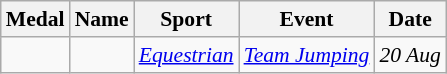<table class="wikitable sortable" style="font-size:90%">
<tr>
<th>Medal</th>
<th>Name</th>
<th>Sport</th>
<th>Event</th>
<th>Date</th>
</tr>
<tr>
<td><em></em></td>
<td><em></em></td>
<td><em><a href='#'>Equestrian</a></em></td>
<td><em><a href='#'>Team Jumping</a></em></td>
<td><em>20 Aug</em></td>
</tr>
</table>
